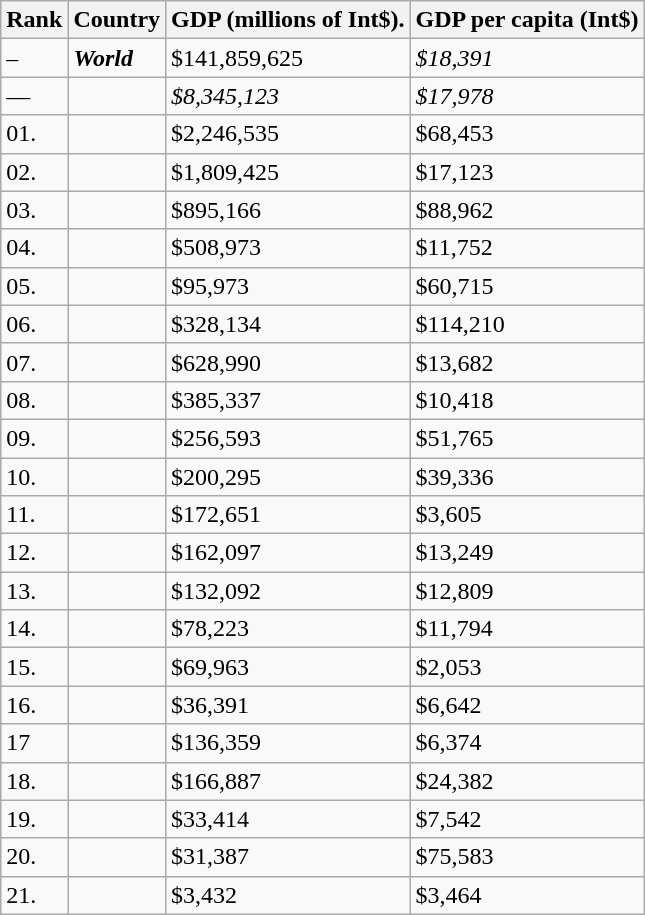<table class="wikitable sortable">
<tr>
<th data-sort-type="number">Rank</th>
<th>Country</th>
<th data-sort-type="number">GDP (millions of Int$).</th>
<th data-sort-type="number">GDP per capita (Int$)</th>
</tr>
<tr>
<td>–</td>
<td><strong><em>World</em></strong></td>
<td>$141,859,625</td>
<td><em>$18,391</em></td>
</tr>
<tr>
<td>—</td>
<td><em></em></td>
<td><em>$8,345,123</em></td>
<td><em>$17,978</em></td>
</tr>
<tr>
<td>01.</td>
<td></td>
<td>$2,246,535</td>
<td>$68,453</td>
</tr>
<tr>
<td>02.</td>
<td></td>
<td>$1,809,425</td>
<td>$17,123</td>
</tr>
<tr>
<td>03.</td>
<td></td>
<td>$895,166</td>
<td>$88,962</td>
</tr>
<tr>
<td>04.</td>
<td></td>
<td>$508,973</td>
<td>$11,752</td>
</tr>
<tr>
<td>05.</td>
<td></td>
<td>$95,973</td>
<td>$60,715</td>
</tr>
<tr>
<td>06.</td>
<td></td>
<td>$328,134</td>
<td>$114,210</td>
</tr>
<tr>
<td>07.</td>
<td></td>
<td>$628,990</td>
<td>$13,682</td>
</tr>
<tr>
<td>08.</td>
<td></td>
<td>$385,337</td>
<td>$10,418</td>
</tr>
<tr>
<td>09.</td>
<td></td>
<td>$256,593</td>
<td>$51,765</td>
</tr>
<tr>
<td>10.</td>
<td></td>
<td>$200,295</td>
<td>$39,336</td>
</tr>
<tr>
<td>11.</td>
<td></td>
<td>$172,651</td>
<td>$3,605</td>
</tr>
<tr>
<td>12.</td>
<td></td>
<td>$162,097</td>
<td>$13,249</td>
</tr>
<tr>
<td>13.</td>
<td></td>
<td>$132,092</td>
<td>$12,809</td>
</tr>
<tr>
<td>14.</td>
<td></td>
<td>$78,223</td>
<td>$11,794</td>
</tr>
<tr>
<td>15.</td>
<td></td>
<td>$69,963</td>
<td>$2,053</td>
</tr>
<tr>
<td>16.</td>
<td></td>
<td>$36,391</td>
<td>$6,642</td>
</tr>
<tr>
<td>17</td>
<td></td>
<td>$136,359</td>
<td>$6,374</td>
</tr>
<tr>
<td>18.</td>
<td></td>
<td>$166,887</td>
<td>$24,382</td>
</tr>
<tr>
<td>19.</td>
<td></td>
<td>$33,414</td>
<td>$7,542</td>
</tr>
<tr>
<td>20.</td>
<td></td>
<td>$31,387</td>
<td>$75,583</td>
</tr>
<tr>
<td>21.</td>
<td></td>
<td>$3,432</td>
<td>$3,464</td>
</tr>
</table>
